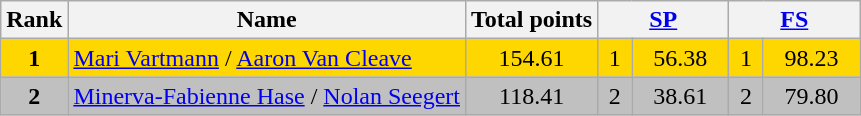<table class="wikitable sortable">
<tr>
<th>Rank</th>
<th>Name</th>
<th>Total points</th>
<th colspan="2" width="80px"><a href='#'>SP</a></th>
<th colspan="2" width="80px"><a href='#'>FS</a></th>
</tr>
<tr bgcolor="gold">
<td align="center"><strong>1</strong></td>
<td><a href='#'>Mari Vartmann</a> / <a href='#'>Aaron Van Cleave</a></td>
<td align="center">154.61</td>
<td align="center">1</td>
<td align="center">56.38</td>
<td align="center">1</td>
<td align="center">98.23</td>
</tr>
<tr bgcolor="silver">
<td align="center"><strong>2</strong></td>
<td><a href='#'>Minerva-Fabienne Hase</a> / <a href='#'>Nolan Seegert</a></td>
<td align="center">118.41</td>
<td align="center">2</td>
<td align="center">38.61</td>
<td align="center">2</td>
<td align="center">79.80</td>
</tr>
</table>
